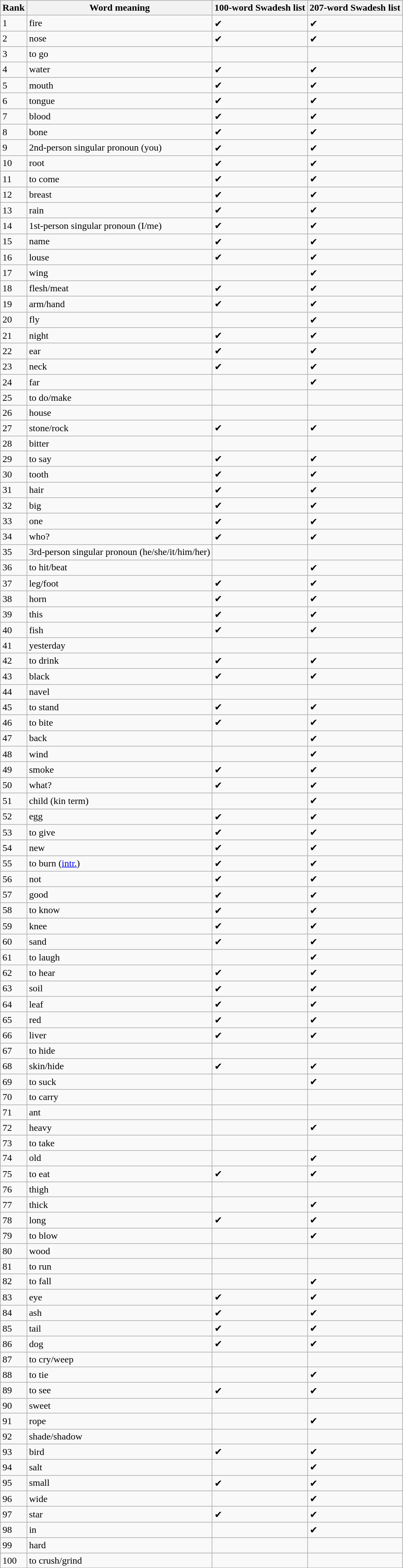<table class="wikitable sortable">
<tr>
<th>Rank</th>
<th>Word meaning</th>
<th>100-word Swadesh list</th>
<th>207-word Swadesh list</th>
</tr>
<tr>
<td>1</td>
<td>fire</td>
<td>✔</td>
<td>✔</td>
</tr>
<tr>
<td>2</td>
<td>nose</td>
<td>✔</td>
<td>✔</td>
</tr>
<tr>
<td>3</td>
<td>to go</td>
<td></td>
<td></td>
</tr>
<tr>
<td>4</td>
<td>water</td>
<td>✔</td>
<td>✔</td>
</tr>
<tr>
<td>5</td>
<td>mouth</td>
<td>✔</td>
<td>✔</td>
</tr>
<tr>
<td>6</td>
<td>tongue</td>
<td>✔</td>
<td>✔</td>
</tr>
<tr>
<td>7</td>
<td>blood</td>
<td>✔</td>
<td>✔</td>
</tr>
<tr>
<td>8</td>
<td>bone</td>
<td>✔</td>
<td>✔</td>
</tr>
<tr>
<td>9</td>
<td>2nd-person singular pronoun (you)</td>
<td>✔</td>
<td>✔</td>
</tr>
<tr>
<td>10</td>
<td>root</td>
<td>✔</td>
<td>✔</td>
</tr>
<tr>
<td>11</td>
<td>to come</td>
<td>✔</td>
<td>✔</td>
</tr>
<tr>
<td>12</td>
<td>breast</td>
<td>✔</td>
<td>✔</td>
</tr>
<tr>
<td>13</td>
<td>rain</td>
<td>✔</td>
<td>✔</td>
</tr>
<tr>
<td>14</td>
<td>1st-person singular pronoun (I/me)</td>
<td>✔</td>
<td>✔</td>
</tr>
<tr>
<td>15</td>
<td>name</td>
<td>✔</td>
<td>✔</td>
</tr>
<tr>
<td>16</td>
<td>louse</td>
<td>✔</td>
<td>✔</td>
</tr>
<tr>
<td>17</td>
<td>wing</td>
<td></td>
<td>✔</td>
</tr>
<tr>
<td>18</td>
<td>flesh/meat</td>
<td>✔</td>
<td>✔</td>
</tr>
<tr>
<td>19</td>
<td>arm/hand</td>
<td>✔</td>
<td>✔</td>
</tr>
<tr>
<td>20</td>
<td>fly</td>
<td></td>
<td>✔</td>
</tr>
<tr>
<td>21</td>
<td>night</td>
<td>✔</td>
<td>✔</td>
</tr>
<tr>
<td>22</td>
<td>ear</td>
<td>✔</td>
<td>✔</td>
</tr>
<tr>
<td>23</td>
<td>neck</td>
<td>✔</td>
<td>✔</td>
</tr>
<tr>
<td>24</td>
<td>far</td>
<td></td>
<td>✔</td>
</tr>
<tr>
<td>25</td>
<td>to do/make</td>
<td></td>
<td></td>
</tr>
<tr>
<td>26</td>
<td>house</td>
<td></td>
<td></td>
</tr>
<tr>
<td>27</td>
<td>stone/rock</td>
<td>✔</td>
<td>✔</td>
</tr>
<tr>
<td>28</td>
<td>bitter</td>
<td></td>
<td></td>
</tr>
<tr>
<td>29</td>
<td>to say</td>
<td>✔</td>
<td>✔</td>
</tr>
<tr>
<td>30</td>
<td>tooth</td>
<td>✔</td>
<td>✔</td>
</tr>
<tr>
<td>31</td>
<td>hair</td>
<td>✔</td>
<td>✔</td>
</tr>
<tr>
<td>32</td>
<td>big</td>
<td>✔</td>
<td>✔</td>
</tr>
<tr>
<td>33</td>
<td>one</td>
<td>✔</td>
<td>✔</td>
</tr>
<tr>
<td>34</td>
<td>who?</td>
<td>✔</td>
<td>✔</td>
</tr>
<tr>
<td>35</td>
<td>3rd-person singular pronoun (he/she/it/him/her)</td>
<td></td>
<td></td>
</tr>
<tr>
<td>36</td>
<td>to hit/beat</td>
<td></td>
<td>✔</td>
</tr>
<tr>
<td>37</td>
<td>leg/foot</td>
<td>✔</td>
<td>✔</td>
</tr>
<tr>
<td>38</td>
<td>horn</td>
<td>✔</td>
<td>✔</td>
</tr>
<tr>
<td>39</td>
<td>this</td>
<td>✔</td>
<td>✔</td>
</tr>
<tr>
<td>40</td>
<td>fish</td>
<td>✔</td>
<td>✔</td>
</tr>
<tr>
<td>41</td>
<td>yesterday</td>
<td></td>
<td></td>
</tr>
<tr>
<td>42</td>
<td>to drink</td>
<td>✔</td>
<td>✔</td>
</tr>
<tr>
<td>43</td>
<td>black</td>
<td>✔</td>
<td>✔</td>
</tr>
<tr>
<td>44</td>
<td>navel</td>
<td></td>
<td></td>
</tr>
<tr>
<td>45</td>
<td>to stand</td>
<td>✔</td>
<td>✔</td>
</tr>
<tr>
<td>46</td>
<td>to bite</td>
<td>✔</td>
<td>✔</td>
</tr>
<tr>
<td>47</td>
<td>back</td>
<td></td>
<td>✔</td>
</tr>
<tr>
<td>48</td>
<td>wind</td>
<td></td>
<td>✔</td>
</tr>
<tr>
<td>49</td>
<td>smoke</td>
<td>✔</td>
<td>✔</td>
</tr>
<tr>
<td>50</td>
<td>what?</td>
<td>✔</td>
<td>✔</td>
</tr>
<tr>
<td>51</td>
<td>child (kin term)</td>
<td></td>
<td>✔</td>
</tr>
<tr>
<td>52</td>
<td>egg</td>
<td>✔</td>
<td>✔</td>
</tr>
<tr>
<td>53</td>
<td>to give</td>
<td>✔</td>
<td>✔</td>
</tr>
<tr>
<td>54</td>
<td>new</td>
<td>✔</td>
<td>✔</td>
</tr>
<tr>
<td>55</td>
<td>to burn (<a href='#'>intr.</a>)</td>
<td>✔</td>
<td>✔</td>
</tr>
<tr>
<td>56</td>
<td>not</td>
<td>✔</td>
<td>✔</td>
</tr>
<tr>
<td>57</td>
<td>good</td>
<td>✔</td>
<td>✔</td>
</tr>
<tr>
<td>58</td>
<td>to know</td>
<td>✔</td>
<td>✔</td>
</tr>
<tr>
<td>59</td>
<td>knee</td>
<td>✔</td>
<td>✔</td>
</tr>
<tr>
<td>60</td>
<td>sand</td>
<td>✔</td>
<td>✔</td>
</tr>
<tr>
<td>61</td>
<td>to laugh</td>
<td></td>
<td>✔</td>
</tr>
<tr>
<td>62</td>
<td>to hear</td>
<td>✔</td>
<td>✔</td>
</tr>
<tr>
<td>63</td>
<td>soil</td>
<td>✔</td>
<td>✔</td>
</tr>
<tr>
<td>64</td>
<td>leaf</td>
<td>✔</td>
<td>✔</td>
</tr>
<tr>
<td>65</td>
<td>red</td>
<td>✔</td>
<td>✔</td>
</tr>
<tr>
<td>66</td>
<td>liver</td>
<td>✔</td>
<td>✔</td>
</tr>
<tr>
<td>67</td>
<td>to hide</td>
<td></td>
<td></td>
</tr>
<tr>
<td>68</td>
<td>skin/hide</td>
<td>✔</td>
<td>✔</td>
</tr>
<tr>
<td>69</td>
<td>to suck</td>
<td></td>
<td>✔</td>
</tr>
<tr>
<td>70</td>
<td>to carry</td>
<td></td>
<td></td>
</tr>
<tr>
<td>71</td>
<td>ant</td>
<td></td>
<td></td>
</tr>
<tr>
<td>72</td>
<td>heavy</td>
<td></td>
<td>✔</td>
</tr>
<tr>
<td>73</td>
<td>to take</td>
<td></td>
<td></td>
</tr>
<tr>
<td>74</td>
<td>old</td>
<td></td>
<td>✔</td>
</tr>
<tr>
<td>75</td>
<td>to eat</td>
<td>✔</td>
<td>✔</td>
</tr>
<tr>
<td>76</td>
<td>thigh</td>
<td></td>
<td></td>
</tr>
<tr>
<td>77</td>
<td>thick</td>
<td></td>
<td>✔</td>
</tr>
<tr>
<td>78</td>
<td>long</td>
<td>✔</td>
<td>✔</td>
</tr>
<tr>
<td>79</td>
<td>to blow</td>
<td></td>
<td>✔</td>
</tr>
<tr>
<td>80</td>
<td>wood</td>
<td></td>
<td></td>
</tr>
<tr>
<td>81</td>
<td>to run</td>
<td></td>
<td></td>
</tr>
<tr>
<td>82</td>
<td>to fall</td>
<td></td>
<td>✔</td>
</tr>
<tr>
<td>83</td>
<td>eye</td>
<td>✔</td>
<td>✔</td>
</tr>
<tr>
<td>84</td>
<td>ash</td>
<td>✔</td>
<td>✔</td>
</tr>
<tr>
<td>85</td>
<td>tail</td>
<td>✔</td>
<td>✔</td>
</tr>
<tr>
<td>86</td>
<td>dog</td>
<td>✔</td>
<td>✔</td>
</tr>
<tr>
<td>87</td>
<td>to cry/weep</td>
<td></td>
<td></td>
</tr>
<tr>
<td>88</td>
<td>to tie</td>
<td></td>
<td>✔</td>
</tr>
<tr>
<td>89</td>
<td>to see</td>
<td>✔</td>
<td>✔</td>
</tr>
<tr>
<td>90</td>
<td>sweet</td>
<td></td>
<td></td>
</tr>
<tr>
<td>91</td>
<td>rope</td>
<td></td>
<td>✔</td>
</tr>
<tr>
<td>92</td>
<td>shade/shadow</td>
<td></td>
<td></td>
</tr>
<tr>
<td>93</td>
<td>bird</td>
<td>✔</td>
<td>✔</td>
</tr>
<tr>
<td>94</td>
<td>salt</td>
<td></td>
<td>✔</td>
</tr>
<tr>
<td>95</td>
<td>small</td>
<td>✔</td>
<td>✔</td>
</tr>
<tr>
<td>96</td>
<td>wide</td>
<td></td>
<td>✔</td>
</tr>
<tr>
<td>97</td>
<td>star</td>
<td>✔</td>
<td>✔</td>
</tr>
<tr>
<td>98</td>
<td>in</td>
<td></td>
<td>✔</td>
</tr>
<tr>
<td>99</td>
<td>hard</td>
<td></td>
<td></td>
</tr>
<tr>
<td>100</td>
<td>to crush/grind</td>
<td></td>
<td></td>
</tr>
</table>
